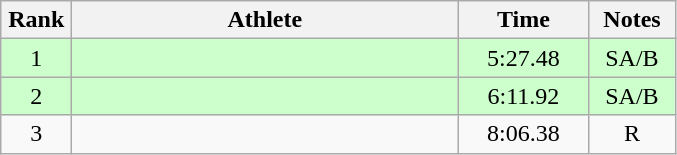<table class=wikitable style="text-align:center">
<tr>
<th width=40>Rank</th>
<th width=250>Athlete</th>
<th width=80>Time</th>
<th width=50>Notes</th>
</tr>
<tr bgcolor="ccffcc">
<td>1</td>
<td align=left></td>
<td>5:27.48</td>
<td>SA/B</td>
</tr>
<tr bgcolor="ccffcc">
<td>2</td>
<td align=left></td>
<td>6:11.92</td>
<td>SA/B</td>
</tr>
<tr>
<td>3</td>
<td align=left></td>
<td>8:06.38</td>
<td>R</td>
</tr>
</table>
